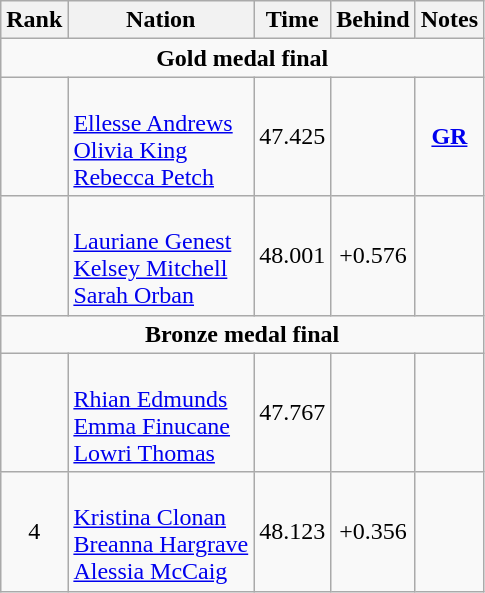<table class="wikitable" style="text-align:center">
<tr>
<th>Rank</th>
<th>Nation</th>
<th>Time</th>
<th>Behind</th>
<th>Notes</th>
</tr>
<tr>
<td colspan=5><strong>Gold medal final</strong></td>
</tr>
<tr>
<td></td>
<td align=left><br><a href='#'>Ellesse Andrews</a><br><a href='#'>Olivia King</a><br><a href='#'>Rebecca Petch</a></td>
<td>47.425</td>
<td></td>
<td><strong><a href='#'>GR</a></strong></td>
</tr>
<tr>
<td></td>
<td align=left><br><a href='#'>Lauriane Genest</a><br><a href='#'>Kelsey Mitchell</a><br><a href='#'>Sarah Orban</a></td>
<td>48.001</td>
<td>+0.576</td>
<td></td>
</tr>
<tr>
<td colspan=5><strong>Bronze medal final</strong></td>
</tr>
<tr>
<td></td>
<td align=left><br><a href='#'>Rhian Edmunds</a><br><a href='#'>Emma Finucane</a><br><a href='#'>Lowri Thomas</a></td>
<td>47.767</td>
<td></td>
<td></td>
</tr>
<tr>
<td>4</td>
<td align=left><br><a href='#'>Kristina Clonan</a><br><a href='#'>Breanna Hargrave</a><br><a href='#'>Alessia McCaig</a></td>
<td>48.123</td>
<td>+0.356</td>
<td></td>
</tr>
</table>
